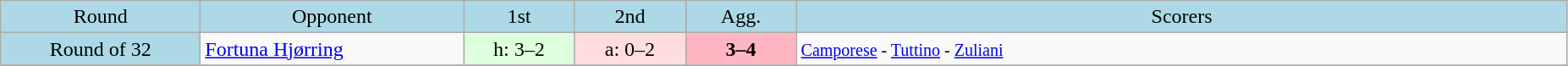<table class="wikitable" style="text-align:center">
<tr bgcolor=lightblue>
<td width=150px>Round</td>
<td width=200px>Opponent</td>
<td width=80px>1st</td>
<td width=80px>2nd</td>
<td width=80px>Agg.</td>
<td width=600px>Scorers</td>
</tr>
<tr>
<td bgcolor=lightblue>Round of 32</td>
<td align=left> <a href='#'>Fortuna Hjørring</a></td>
<td bgcolor="#ddffdd">h: 3–2</td>
<td bgcolor="#ffdddd">a: 0–2</td>
<td bgcolor=lightpink><strong>3–4</strong></td>
<td align=left><small><a href='#'>Camporese</a> - <a href='#'>Tuttino</a> - <a href='#'>Zuliani</a></small></td>
</tr>
<tr>
</tr>
</table>
